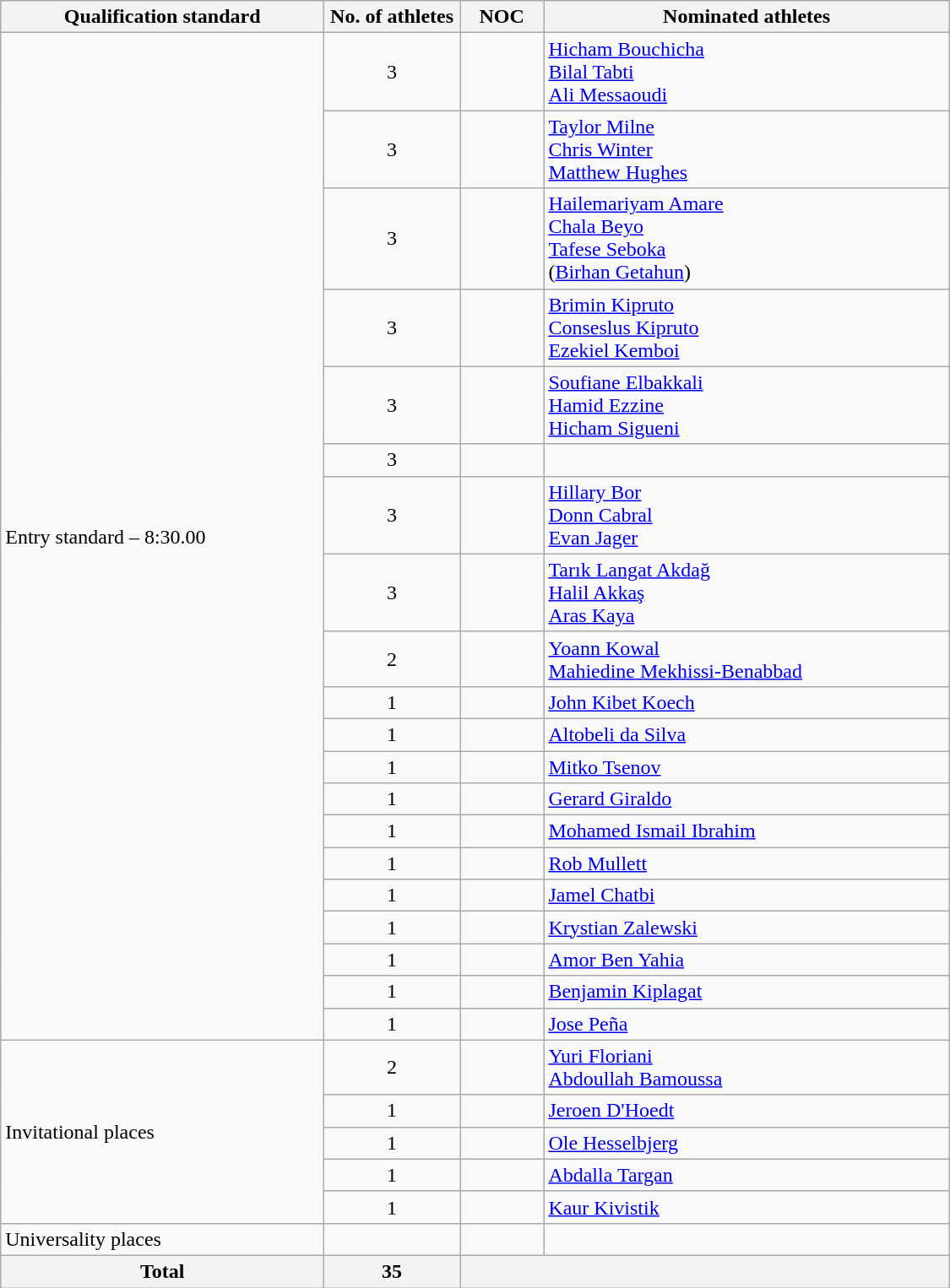<table class="wikitable"  style="text-align:left; width:750px;">
<tr>
<th>Qualification standard</th>
<th width=100>No. of athletes</th>
<th>NOC</th>
<th>Nominated athletes</th>
</tr>
<tr>
<td rowspan=20>Entry standard – 8:30.00</td>
<td style="text-align:center;">3</td>
<td></td>
<td><a href='#'>Hicham Bouchicha</a><br><a href='#'>Bilal Tabti</a> <br><a href='#'>Ali Messaoudi</a></td>
</tr>
<tr>
<td style="text-align:center;">3</td>
<td></td>
<td><a href='#'>Taylor Milne</a><br><a href='#'>Chris Winter</a> <br><a href='#'>Matthew Hughes</a></td>
</tr>
<tr>
<td style="text-align:center;">3</td>
<td></td>
<td><a href='#'>Hailemariyam Amare</a> <br><a href='#'>Chala Beyo</a> <br><a href='#'>Tafese Seboka</a> <br>(<a href='#'>Birhan Getahun</a>)</td>
</tr>
<tr>
<td style="text-align:center;">3</td>
<td></td>
<td><a href='#'>Brimin Kipruto</a><br><a href='#'>Conseslus Kipruto</a><br><a href='#'>Ezekiel Kemboi</a></td>
</tr>
<tr>
<td style="text-align:center;">3</td>
<td></td>
<td><a href='#'>Soufiane Elbakkali</a><br><a href='#'>Hamid Ezzine</a><br><a href='#'>Hicham Sigueni</a></td>
</tr>
<tr>
<td style="text-align:center;">3</td>
<td></td>
<td></td>
</tr>
<tr>
<td style="text-align:center;">3</td>
<td></td>
<td><a href='#'>Hillary Bor</a><br><a href='#'>Donn Cabral</a><br><a href='#'>Evan Jager</a></td>
</tr>
<tr>
<td style="text-align:center;">3</td>
<td></td>
<td><a href='#'>Tarık Langat Akdağ</a><br><a href='#'>Halil Akkaş</a><br><a href='#'>Aras Kaya</a></td>
</tr>
<tr>
<td style="text-align:center;">2</td>
<td></td>
<td><a href='#'>Yoann Kowal</a><br><a href='#'>Mahiedine Mekhissi-Benabbad</a></td>
</tr>
<tr>
<td style="text-align:center;">1</td>
<td></td>
<td><a href='#'>John Kibet Koech</a></td>
</tr>
<tr>
<td style="text-align:center;">1</td>
<td></td>
<td><a href='#'>Altobeli da Silva</a></td>
</tr>
<tr>
<td style="text-align:center;">1</td>
<td></td>
<td><a href='#'>Mitko Tsenov</a></td>
</tr>
<tr>
<td style="text-align:center;">1</td>
<td></td>
<td><a href='#'>Gerard Giraldo</a></td>
</tr>
<tr>
<td style="text-align:center;">1</td>
<td></td>
<td><a href='#'>Mohamed Ismail Ibrahim</a></td>
</tr>
<tr>
<td style="text-align:center;">1</td>
<td></td>
<td><a href='#'>Rob Mullett</a></td>
</tr>
<tr>
<td style="text-align:center;">1</td>
<td></td>
<td><a href='#'>Jamel Chatbi</a></td>
</tr>
<tr>
<td style="text-align:center;">1</td>
<td></td>
<td><a href='#'>Krystian Zalewski</a></td>
</tr>
<tr>
<td style="text-align:center;">1</td>
<td></td>
<td><a href='#'>Amor Ben Yahia</a></td>
</tr>
<tr>
<td style="text-align:center;">1</td>
<td></td>
<td><a href='#'>Benjamin Kiplagat</a></td>
</tr>
<tr>
<td style="text-align:center;">1</td>
<td></td>
<td><a href='#'>Jose Peña</a></td>
</tr>
<tr>
<td rowspan=5>Invitational places</td>
<td style="text-align:center;">2</td>
<td></td>
<td><a href='#'>Yuri Floriani</a><br><a href='#'>Abdoullah Bamoussa</a></td>
</tr>
<tr>
<td style="text-align:center;">1</td>
<td></td>
<td><a href='#'>Jeroen D'Hoedt</a></td>
</tr>
<tr>
<td style="text-align:center;">1</td>
<td></td>
<td><a href='#'>Ole Hesselbjerg</a></td>
</tr>
<tr>
<td style="text-align:center;">1</td>
<td></td>
<td><a href='#'>Abdalla Targan</a></td>
</tr>
<tr>
<td style="text-align:center;">1</td>
<td></td>
<td><a href='#'>Kaur Kivistik</a></td>
</tr>
<tr>
<td>Universality places</td>
<td></td>
<td></td>
<td></td>
</tr>
<tr>
<th>Total</th>
<th>35</th>
<th colspan=2></th>
</tr>
</table>
